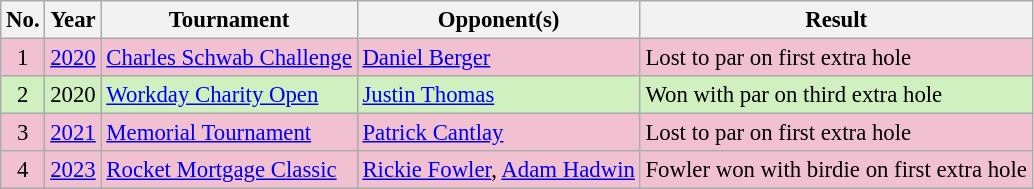<table class="wikitable" style="font-size:95%;">
<tr>
<th>No.</th>
<th>Year</th>
<th>Tournament</th>
<th>Opponent(s)</th>
<th>Result</th>
</tr>
<tr style="background:#F2C1D1;">
<td align=center>1</td>
<td><a href='#'>2020</a></td>
<td><a href='#'>Charles Schwab Challenge</a></td>
<td> <a href='#'>Daniel Berger</a></td>
<td>Lost to par on first extra hole</td>
</tr>
<tr style="background:#D0F0C0;">
<td align=center>2</td>
<td>2020</td>
<td><a href='#'>Workday Charity Open</a></td>
<td> <a href='#'>Justin Thomas</a></td>
<td>Won with par on third extra hole</td>
</tr>
<tr style="background:#F2C1D1;">
<td align=center>3</td>
<td><a href='#'>2021</a></td>
<td><a href='#'>Memorial Tournament</a></td>
<td> <a href='#'>Patrick Cantlay</a></td>
<td>Lost to par on first extra hole</td>
</tr>
<tr style="background:#F2C1D1;">
<td align=center>4</td>
<td><a href='#'>2023</a></td>
<td><a href='#'>Rocket Mortgage Classic</a></td>
<td> <a href='#'>Rickie Fowler</a>,  <a href='#'>Adam Hadwin</a></td>
<td>Fowler won with birdie on first extra hole</td>
</tr>
</table>
